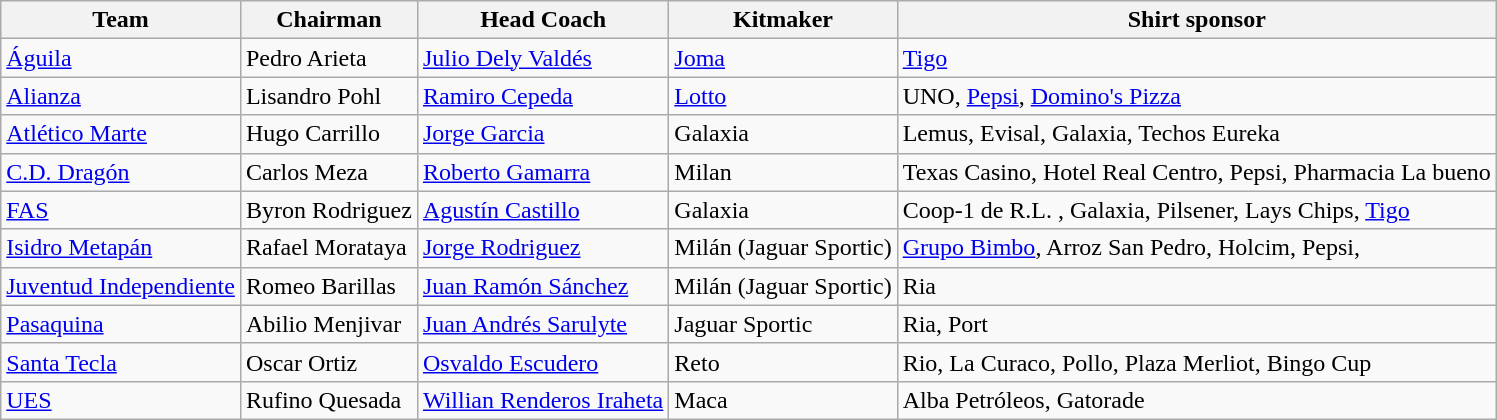<table class="wikitable sortable" style="text-align: left;">
<tr>
<th>Team</th>
<th>Chairman</th>
<th>Head Coach</th>
<th>Kitmaker</th>
<th>Shirt sponsor</th>
</tr>
<tr>
<td><a href='#'>Águila</a></td>
<td> Pedro Arieta</td>
<td> <a href='#'>Julio Dely Valdés</a></td>
<td><a href='#'>Joma</a></td>
<td><a href='#'>Tigo</a></td>
</tr>
<tr>
<td><a href='#'>Alianza</a></td>
<td> Lisandro Pohl</td>
<td> <a href='#'>Ramiro Cepeda</a></td>
<td><a href='#'>Lotto</a></td>
<td>UNO, <a href='#'>Pepsi</a>, <a href='#'>Domino's Pizza</a></td>
</tr>
<tr>
<td><a href='#'>Atlético Marte</a></td>
<td> Hugo Carrillo</td>
<td> <a href='#'>Jorge Garcia</a></td>
<td>Galaxia</td>
<td>Lemus, Evisal, Galaxia, Techos Eureka</td>
</tr>
<tr>
<td><a href='#'>C.D. Dragón</a></td>
<td> Carlos Meza</td>
<td> <a href='#'>Roberto Gamarra</a></td>
<td>Milan</td>
<td>Texas Casino, Hotel Real Centro, Pepsi, Pharmacia La bueno</td>
</tr>
<tr>
<td><a href='#'>FAS</a></td>
<td> Byron Rodriguez</td>
<td> <a href='#'>Agustín Castillo</a></td>
<td>Galaxia</td>
<td>Coop-1 de R.L. , Galaxia, Pilsener, Lays Chips, <a href='#'>Tigo</a></td>
</tr>
<tr>
<td><a href='#'>Isidro Metapán</a></td>
<td> Rafael Morataya</td>
<td> <a href='#'>Jorge Rodriguez</a></td>
<td>Milán (Jaguar Sportic)</td>
<td><a href='#'>Grupo Bimbo</a>, Arroz San Pedro, Holcim, Pepsi,</td>
</tr>
<tr>
<td><a href='#'>Juventud Independiente</a></td>
<td> Romeo Barillas</td>
<td> <a href='#'>Juan Ramón Sánchez</a></td>
<td>Milán (Jaguar Sportic)</td>
<td>Ria</td>
</tr>
<tr>
<td><a href='#'>Pasaquina</a></td>
<td> Abilio Menjivar</td>
<td> <a href='#'>Juan Andrés Sarulyte</a></td>
<td>Jaguar Sportic</td>
<td>Ria, Port</td>
</tr>
<tr>
<td><a href='#'>Santa Tecla</a></td>
<td> Oscar Ortiz</td>
<td> <a href='#'>Osvaldo Escudero</a></td>
<td>Reto</td>
<td>Rio, La Curaco, Pollo, Plaza Merliot, Bingo Cup</td>
</tr>
<tr>
<td><a href='#'>UES</a></td>
<td> Rufino Quesada</td>
<td> <a href='#'>Willian Renderos Iraheta</a></td>
<td>Maca</td>
<td>Alba Petróleos, Gatorade</td>
</tr>
</table>
